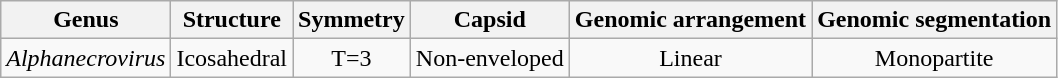<table class="wikitable sortable" style="text-align:center">
<tr>
<th>Genus</th>
<th>Structure</th>
<th>Symmetry</th>
<th>Capsid</th>
<th>Genomic arrangement</th>
<th>Genomic segmentation</th>
</tr>
<tr>
<td><em>Alphanecrovirus</em></td>
<td>Icosahedral</td>
<td>T=3</td>
<td>Non-enveloped</td>
<td>Linear</td>
<td>Monopartite</td>
</tr>
</table>
